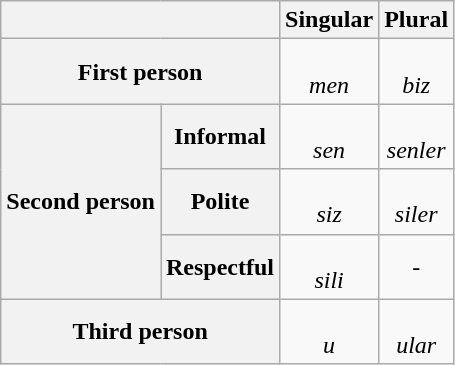<table class="wikitable" style="text-align: center;">
<tr>
<th colspan="2"></th>
<th>Singular</th>
<th>Plural</th>
</tr>
<tr>
<th colspan="2">First person</th>
<td><strong></strong><br><em>men</em></td>
<td><strong></strong><br><em>biz</em></td>
</tr>
<tr>
<th rowspan="3">Second person</th>
<th>Informal</th>
<td><strong></strong><br><em>sen</em></td>
<td><strong></strong><br><em>senler</em></td>
</tr>
<tr>
<th>Polite</th>
<td><strong></strong><br><em>siz</em></td>
<td><strong></strong><br><em>siler</em></td>
</tr>
<tr>
<th>Respectful</th>
<td><strong></strong><br><em>sili</em></td>
<td>-</td>
</tr>
<tr>
<th colspan="2">Third person</th>
<td><strong></strong><br><em>u</em></td>
<td><strong></strong><br><em>ular</em></td>
</tr>
</table>
